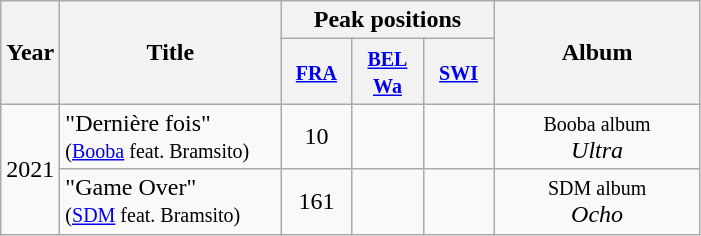<table class="wikitable">
<tr>
<th rowspan="2" style="text-align:center; width:10px;">Year</th>
<th rowspan="2" style="text-align:center; width:140px;">Title</th>
<th style="text-align:center;" colspan="3">Peak positions</th>
<th rowspan="2" style="text-align:center; width:130px;">Album</th>
</tr>
<tr>
<th width="40"><small><a href='#'>FRA</a></small><br></th>
<th width="40"><small><a href='#'>BEL <br>Wa</a></small><br></th>
<th width="40"><small><a href='#'>SWI</a></small><br></th>
</tr>
<tr>
<td style="text-align:center;" rowspan=2>2021</td>
<td>"Dernière fois"<br><small>(<a href='#'>Booba</a> feat. Bramsito)</small></td>
<td style="text-align:center;">10</td>
<td style="text-align:center;"></td>
<td style="text-align:center;"></td>
<td style="text-align:center;"><small>Booba album</small><br><em>Ultra</em></td>
</tr>
<tr>
<td>"Game Over"<br><small>(<a href='#'>SDM</a> feat. Bramsito)</small></td>
<td style="text-align:center;">161</td>
<td style="text-align:center;"></td>
<td style="text-align:center;"></td>
<td style="text-align:center;"><small>SDM album</small><br><em>Ocho</em></td>
</tr>
</table>
